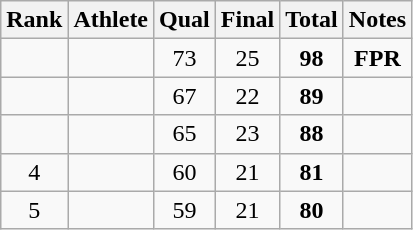<table class="wikitable sortable" style="text-align:center">
<tr>
<th>Rank</th>
<th>Athlete</th>
<th>Qual</th>
<th>Final</th>
<th>Total</th>
<th class="unsortable">Notes</th>
</tr>
<tr>
<td></td>
<td align="left"></td>
<td>73</td>
<td>25</td>
<td><strong>98</strong></td>
<td><strong>FPR</strong></td>
</tr>
<tr>
<td></td>
<td align="left"></td>
<td>67</td>
<td>22</td>
<td><strong>89</strong></td>
<td></td>
</tr>
<tr>
<td></td>
<td align="left"></td>
<td>65</td>
<td>23</td>
<td><strong>88</strong></td>
<td></td>
</tr>
<tr>
<td>4</td>
<td align="left"></td>
<td>60</td>
<td>21</td>
<td><strong>81</strong></td>
<td></td>
</tr>
<tr>
<td>5</td>
<td align="left"></td>
<td>59</td>
<td>21</td>
<td><strong>80</strong></td>
<td></td>
</tr>
</table>
